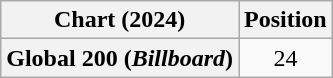<table class="wikitable sortable plainrowheaders" style="text-align:center">
<tr>
<th scope="col">Chart (2024)</th>
<th scope="col">Position</th>
</tr>
<tr>
<th scope="row">Global 200 (<em>Billboard</em>)</th>
<td>24</td>
</tr>
</table>
